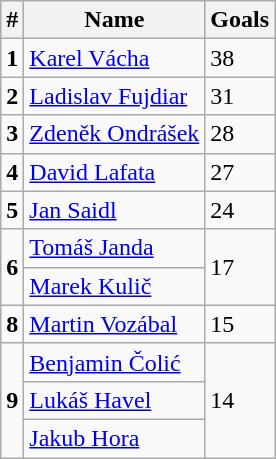<table class="wikitable">
<tr>
<th>#</th>
<th>Name</th>
<th>Goals</th>
</tr>
<tr>
<td><strong>1</strong></td>
<td> <a href='#'>Karel Vácha</a></td>
<td>38</td>
</tr>
<tr>
<td><strong>2</strong></td>
<td> <a href='#'>Ladislav Fujdiar</a></td>
<td>31</td>
</tr>
<tr>
<td><strong>3</strong></td>
<td> <a href='#'>Zdeněk Ondrášek</a></td>
<td>28</td>
</tr>
<tr>
<td><strong>4</strong></td>
<td> <a href='#'>David Lafata</a></td>
<td>27</td>
</tr>
<tr>
<td><strong>5</strong></td>
<td> <a href='#'>Jan Saidl</a></td>
<td>24</td>
</tr>
<tr>
<td rowspan="2"><strong>6</strong></td>
<td> <a href='#'>Tomáš Janda</a></td>
<td rowspan="2">17</td>
</tr>
<tr>
<td> <a href='#'>Marek Kulič</a></td>
</tr>
<tr>
<td><strong>8</strong></td>
<td> <a href='#'>Martin Vozábal</a></td>
<td>15</td>
</tr>
<tr>
<td rowspan="3"><strong>9</strong></td>
<td> <a href='#'>Benjamin Čolić</a></td>
<td rowspan="3">14</td>
</tr>
<tr>
<td> <a href='#'>Lukáš Havel</a></td>
</tr>
<tr>
<td> <a href='#'>Jakub Hora</a></td>
</tr>
</table>
